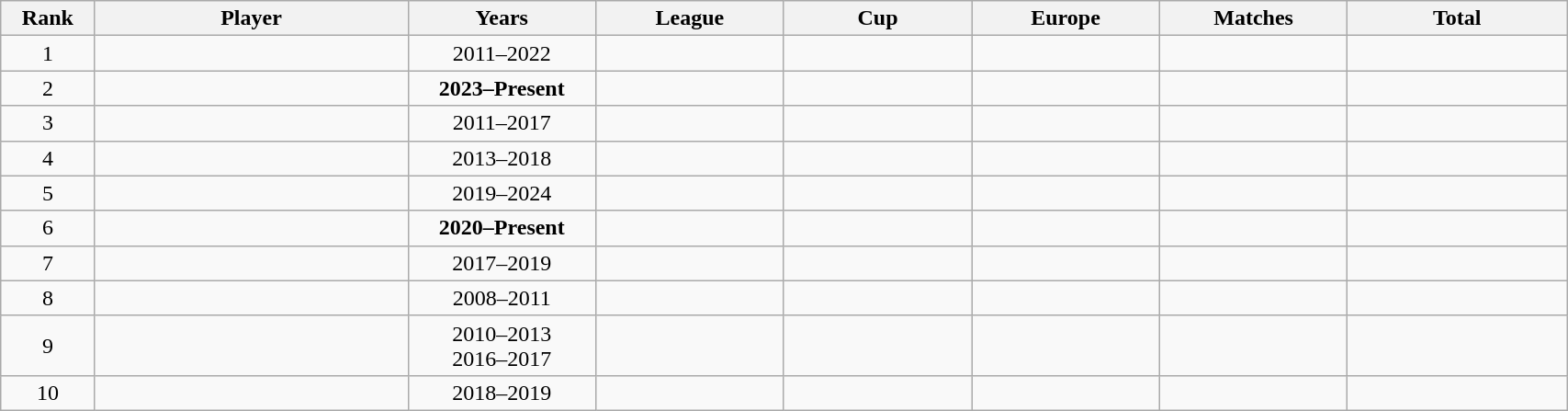<table class="wikitable sortable" style="text-align:center" width=90%;>
<tr>
<th width=6%>Rank</th>
<th width=20%>Player</th>
<th width=12%>Years</th>
<th width=12%>League</th>
<th width=12%>Cup</th>
<th width=12%>Europe</th>
<th width=12%>Matches</th>
<th width=14%>Total</th>
</tr>
<tr>
<td>1</td>
<td style="text-align:left"> </td>
<td>2011–2022</td>
<td></td>
<td></td>
<td></td>
<td></td>
<td></td>
</tr>
<tr>
<td>2</td>
<td style="text-align:left"> <strong></strong></td>
<td><strong>2023–Present</strong></td>
<td></td>
<td></td>
<td></td>
<td></td>
<td></td>
</tr>
<tr>
<td>3</td>
<td style="text-align:left"> </td>
<td>2011–2017</td>
<td></td>
<td></td>
<td></td>
<td></td>
<td></td>
</tr>
<tr>
<td>4</td>
<td style="text-align:left"> </td>
<td>2013–2018</td>
<td></td>
<td></td>
<td></td>
<td></td>
<td></td>
</tr>
<tr>
<td>5</td>
<td style="text-align:left"> </td>
<td>2019–2024</td>
<td></td>
<td></td>
<td></td>
<td></td>
<td></td>
</tr>
<tr>
<td>6</td>
<td style="text-align:left"> <strong></strong></td>
<td><strong>2020–Present</strong></td>
<td></td>
<td></td>
<td></td>
<td></td>
<td></td>
</tr>
<tr>
<td>7</td>
<td style="text-align:left"> </td>
<td>2017–2019</td>
<td></td>
<td></td>
<td></td>
<td></td>
<td></td>
</tr>
<tr>
<td>8</td>
<td style="text-align:left"> </td>
<td>2008–2011</td>
<td></td>
<td></td>
<td></td>
<td></td>
<td></td>
</tr>
<tr>
<td>9</td>
<td style="text-align:left"> </td>
<td>2010–2013<br>2016–2017</td>
<td></td>
<td></td>
<td></td>
<td></td>
<td></td>
</tr>
<tr>
<td>10</td>
<td style="text-align:left"> </td>
<td>2018–2019</td>
<td></td>
<td></td>
<td></td>
<td></td>
<td></td>
</tr>
</table>
